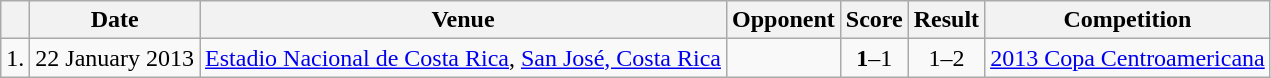<table class="wikitable">
<tr>
<th></th>
<th>Date</th>
<th>Venue</th>
<th>Opponent</th>
<th>Score</th>
<th>Result</th>
<th>Competition</th>
</tr>
<tr>
<td align="center">1.</td>
<td>22 January 2013</td>
<td><a href='#'>Estadio Nacional de Costa Rica</a>, <a href='#'>San José, Costa Rica</a></td>
<td></td>
<td align="center"><strong>1</strong>–1</td>
<td align="center">1–2</td>
<td><a href='#'>2013 Copa Centroamericana</a></td>
</tr>
</table>
